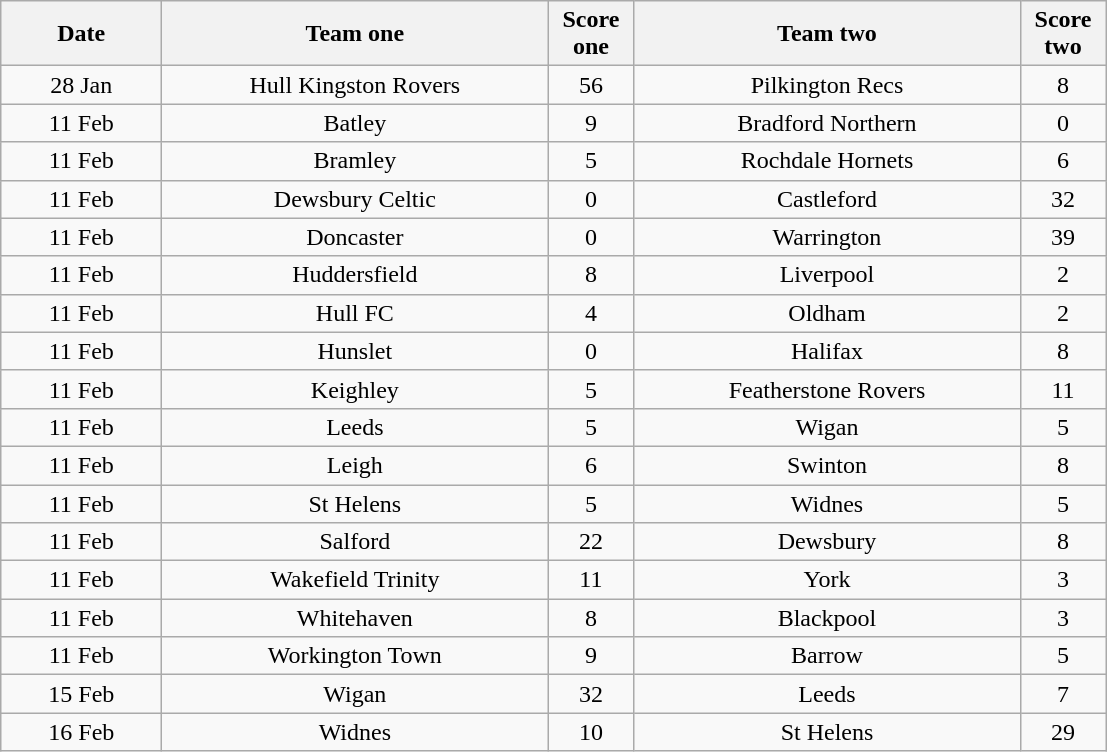<table class="wikitable" style="text-align: center">
<tr>
<th width=100>Date</th>
<th width=250>Team one</th>
<th width=50>Score one</th>
<th width=250>Team two</th>
<th width=50>Score two</th>
</tr>
<tr>
<td>28 Jan</td>
<td>Hull Kingston Rovers</td>
<td>56</td>
<td>Pilkington Recs</td>
<td>8</td>
</tr>
<tr>
<td>11 Feb</td>
<td>Batley</td>
<td>9</td>
<td>Bradford Northern</td>
<td>0</td>
</tr>
<tr>
<td>11 Feb</td>
<td>Bramley</td>
<td>5</td>
<td>Rochdale Hornets</td>
<td>6</td>
</tr>
<tr>
<td>11 Feb</td>
<td>Dewsbury Celtic</td>
<td>0</td>
<td>Castleford</td>
<td>32</td>
</tr>
<tr>
<td>11 Feb</td>
<td>Doncaster</td>
<td>0</td>
<td>Warrington</td>
<td>39</td>
</tr>
<tr>
<td>11 Feb</td>
<td>Huddersfield</td>
<td>8</td>
<td>Liverpool</td>
<td>2</td>
</tr>
<tr>
<td>11 Feb</td>
<td>Hull FC</td>
<td>4</td>
<td>Oldham</td>
<td>2</td>
</tr>
<tr>
<td>11 Feb</td>
<td>Hunslet</td>
<td>0</td>
<td>Halifax</td>
<td>8</td>
</tr>
<tr>
<td>11 Feb</td>
<td>Keighley</td>
<td>5</td>
<td>Featherstone Rovers</td>
<td>11</td>
</tr>
<tr>
<td>11 Feb</td>
<td>Leeds</td>
<td>5</td>
<td>Wigan</td>
<td>5</td>
</tr>
<tr>
<td>11 Feb</td>
<td>Leigh</td>
<td>6</td>
<td>Swinton</td>
<td>8</td>
</tr>
<tr>
<td>11 Feb</td>
<td>St Helens</td>
<td>5</td>
<td>Widnes</td>
<td>5</td>
</tr>
<tr>
<td>11 Feb</td>
<td>Salford</td>
<td>22</td>
<td>Dewsbury</td>
<td>8</td>
</tr>
<tr>
<td>11 Feb</td>
<td>Wakefield Trinity</td>
<td>11</td>
<td>York</td>
<td>3</td>
</tr>
<tr>
<td>11 Feb</td>
<td>Whitehaven</td>
<td>8</td>
<td>Blackpool</td>
<td>3</td>
</tr>
<tr>
<td>11 Feb</td>
<td>Workington Town</td>
<td>9</td>
<td>Barrow</td>
<td>5</td>
</tr>
<tr>
<td>15 Feb</td>
<td>Wigan</td>
<td>32</td>
<td>Leeds</td>
<td>7</td>
</tr>
<tr>
<td>16 Feb</td>
<td>Widnes</td>
<td>10</td>
<td>St Helens</td>
<td>29</td>
</tr>
</table>
